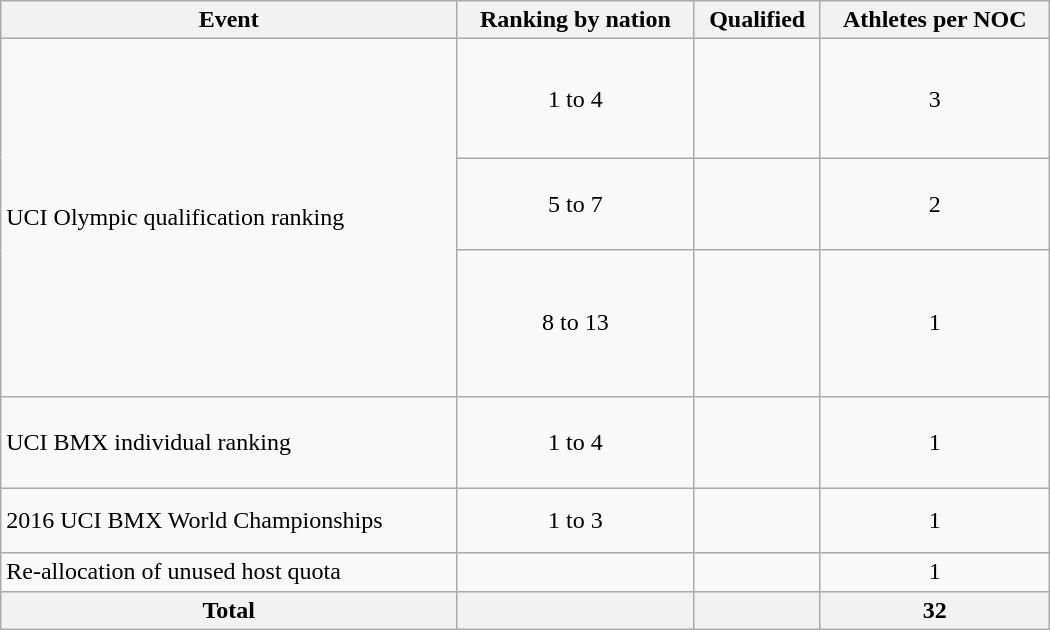<table class="wikitable"  style="width:700px; text-align:center;">
<tr>
<th>Event</th>
<th>Ranking by nation</th>
<th>Qualified</th>
<th>Athletes per NOC</th>
</tr>
<tr>
<td rowspan=3 align=left>UCI Olympic qualification ranking</td>
<td>1 to 4</td>
<td align="left"><br><br><br><br></td>
<td>3</td>
</tr>
<tr>
<td>5 to 7</td>
<td align="left"><br><br><br></td>
<td>2</td>
</tr>
<tr>
<td>8 to 13</td>
<td align="left"><br><br><br><br><br></td>
<td>1</td>
</tr>
<tr>
<td align=left>UCI BMX individual ranking</td>
<td>1 to 4</td>
<td align="left"><br><br><br></td>
<td>1</td>
</tr>
<tr>
<td align=left>2016 UCI BMX World Championships</td>
<td>1 to 3</td>
<td align="left"><br><br></td>
<td>1</td>
</tr>
<tr>
<td align=left>Re-allocation of unused host quota</td>
<td></td>
<td align="left"></td>
<td>1</td>
</tr>
<tr>
<th>Total</th>
<th></th>
<th></th>
<th>32</th>
</tr>
</table>
